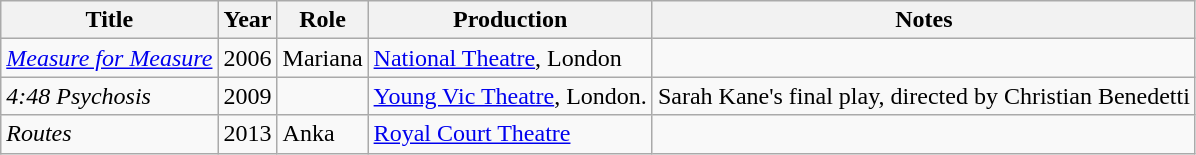<table class="wikitable">
<tr>
<th>Title</th>
<th>Year</th>
<th>Role</th>
<th>Production</th>
<th>Notes</th>
</tr>
<tr>
<td><em><a href='#'>Measure for Measure</a></em></td>
<td>2006</td>
<td>Mariana</td>
<td><a href='#'>National Theatre</a>, London</td>
<td></td>
</tr>
<tr>
<td><em>4:48 Psychosis</em></td>
<td>2009</td>
<td></td>
<td><a href='#'>Young Vic Theatre</a>, London.</td>
<td>Sarah Kane's final play, directed by Christian Benedetti</td>
</tr>
<tr>
<td><em>Routes</em></td>
<td>2013</td>
<td>Anka</td>
<td><a href='#'>Royal Court Theatre</a></td>
<td></td>
</tr>
</table>
